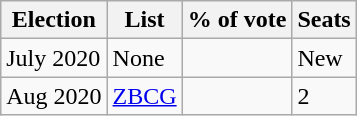<table class="wikitable" style="float:right; margin:10px">
<tr>
<th>Election</th>
<th>List</th>
<th>% of vote</th>
<th>Seats</th>
</tr>
<tr>
<td>July 2020</td>
<td>None</td>
<td></td>
<td>New</td>
</tr>
<tr>
<td>Aug 2020</td>
<td><a href='#'>ZBCG</a></td>
<td></td>
<td>2</td>
</tr>
</table>
